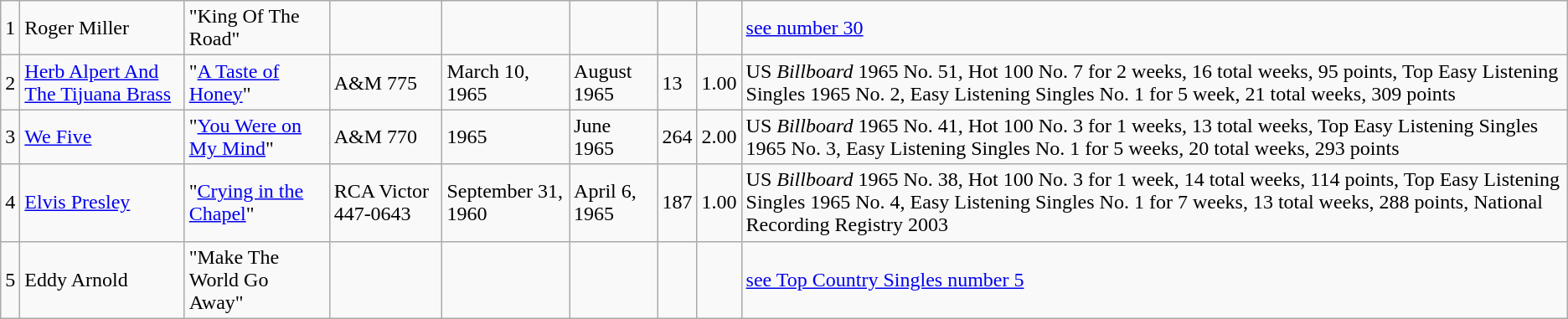<table class="wikitable sortable">
<tr>
<td>1</td>
<td>Roger Miller</td>
<td>"King Of The Road"</td>
<td></td>
<td></td>
<td></td>
<td></td>
<td></td>
<td><a href='#'>see number 30</a></td>
</tr>
<tr>
<td>2</td>
<td><a href='#'>Herb Alpert And The Tijuana Brass</a></td>
<td>"<a href='#'>A Taste of Honey</a>"</td>
<td>A&M 775</td>
<td>March 10, 1965</td>
<td>August 1965</td>
<td>13</td>
<td>1.00</td>
<td>US <em>Billboard</em> 1965 No. 51, Hot 100 No. 7 for 2 weeks, 16 total weeks, 95 points, Top Easy Listening Singles 1965 No. 2, Easy Listening Singles No. 1 for 5 week, 21 total weeks, 309 points</td>
</tr>
<tr>
<td>3</td>
<td><a href='#'>We Five</a></td>
<td>"<a href='#'>You Were on My Mind</a>"</td>
<td>A&M 770</td>
<td>1965</td>
<td>June 1965</td>
<td>264</td>
<td>2.00</td>
<td>US <em>Billboard</em> 1965 No. 41, Hot 100 No. 3 for 1 weeks, 13 total weeks, Top Easy Listening Singles 1965 No. 3, Easy Listening Singles No. 1 for 5 weeks, 20 total weeks, 293 points</td>
</tr>
<tr>
<td>4</td>
<td><a href='#'>Elvis Presley</a></td>
<td>"<a href='#'>Crying in the Chapel</a>"</td>
<td>RCA Victor 447-0643</td>
<td>September 31, 1960</td>
<td>April 6, 1965</td>
<td>187</td>
<td>1.00</td>
<td>US <em>Billboard</em> 1965 No. 38, Hot 100 No. 3 for 1 week, 14 total weeks, 114 points, Top Easy Listening Singles 1965 No. 4, Easy Listening Singles No. 1 for 7 weeks, 13 total weeks, 288 points, National Recording Registry 2003</td>
</tr>
<tr>
<td>5</td>
<td>Eddy Arnold</td>
<td>"Make The World Go Away"</td>
<td></td>
<td></td>
<td></td>
<td></td>
<td></td>
<td><a href='#'>see Top Country Singles number 5</a></td>
</tr>
</table>
